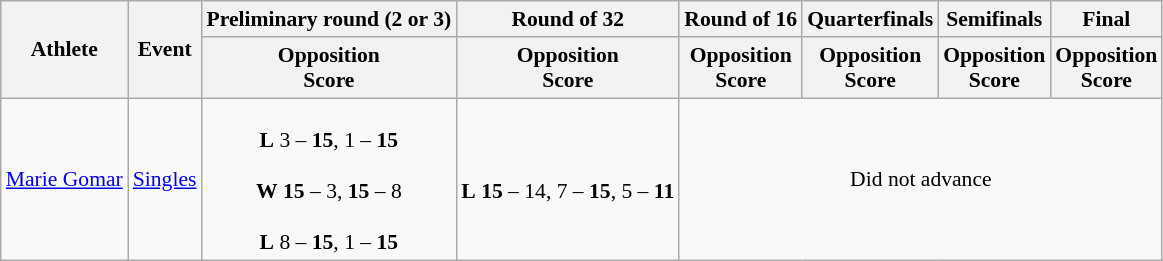<table class="wikitable" border="1" style="font-size:90%">
<tr>
<th rowspan=2>Athlete</th>
<th rowspan=2>Event</th>
<th>Preliminary round (2 or 3)</th>
<th>Round of 32</th>
<th>Round of 16</th>
<th>Quarterfinals</th>
<th>Semifinals</th>
<th>Final</th>
</tr>
<tr>
<th>Opposition<br>Score</th>
<th>Opposition<br>Score</th>
<th>Opposition<br>Score</th>
<th>Opposition<br>Score</th>
<th>Opposition<br>Score</th>
<th>Opposition<br>Score</th>
</tr>
<tr>
<td><a href='#'>Marie Gomar</a></td>
<td><a href='#'>Singles</a></td>
<td align=center><br><strong>L</strong> 3 – <strong>15</strong>, 1 – <strong>15</strong><br><br><strong>W</strong> <strong>15</strong> – 3, <strong>15</strong> – 8<br><br><strong>L</strong> 8 – <strong>15</strong>, 1 – <strong>15</strong></td>
<td align=center><br><strong>L</strong> <strong>15</strong> – 14, 7 – <strong>15</strong>, 5 – <strong>11</strong></td>
<td align=center colspan="7">Did not advance</td>
</tr>
</table>
